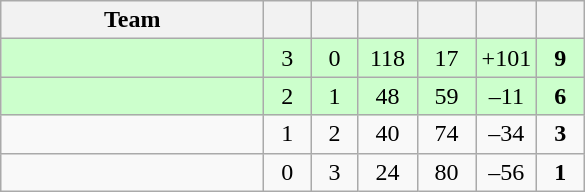<table class="wikitable" style="text-align:center;">
<tr>
<th style="width:10.5em;">Team</th>
<th style="width:1.5em;"></th>
<th style="width:1.5em;"></th>
<th style="width:2.0em;"></th>
<th style="width:2.0em;"></th>
<th style="width:2.0em;"></th>
<th style="width:1.5em;"></th>
</tr>
<tr bgcolor=#cfc>
<td align="left"></td>
<td>3</td>
<td>0</td>
<td>118</td>
<td>17</td>
<td>+101</td>
<td><strong>9</strong></td>
</tr>
<tr bgcolor="#cfc">
<td align="left"></td>
<td>2</td>
<td>1</td>
<td>48</td>
<td>59</td>
<td>–11</td>
<td><strong>6</strong></td>
</tr>
<tr>
<td align="left"></td>
<td>1</td>
<td>2</td>
<td>40</td>
<td>74</td>
<td>–34</td>
<td><strong>3</strong></td>
</tr>
<tr>
<td align="left"></td>
<td>0</td>
<td>3</td>
<td>24</td>
<td>80</td>
<td>–56</td>
<td><strong>1</strong></td>
</tr>
</table>
